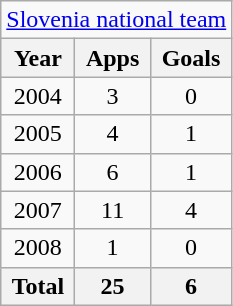<table class="wikitable" style="text-align:center">
<tr>
<td colspan=3><a href='#'>Slovenia national team</a></td>
</tr>
<tr>
<th>Year</th>
<th>Apps</th>
<th>Goals</th>
</tr>
<tr>
<td>2004</td>
<td>3</td>
<td>0</td>
</tr>
<tr>
<td>2005</td>
<td>4</td>
<td>1</td>
</tr>
<tr>
<td>2006</td>
<td>6</td>
<td>1</td>
</tr>
<tr>
<td>2007</td>
<td>11</td>
<td>4</td>
</tr>
<tr>
<td>2008</td>
<td>1</td>
<td>0</td>
</tr>
<tr>
<th>Total</th>
<th>25</th>
<th>6</th>
</tr>
</table>
